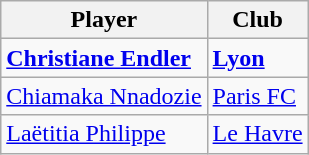<table class="wikitable">
<tr>
<th>Player</th>
<th>Club</th>
</tr>
<tr>
<td> <strong><a href='#'>Christiane Endler</a></strong></td>
<td><strong><a href='#'>Lyon</a></strong></td>
</tr>
<tr>
<td> <a href='#'>Chiamaka Nnadozie</a></td>
<td><a href='#'>Paris FC</a></td>
</tr>
<tr>
<td> <a href='#'>Laëtitia Philippe</a></td>
<td><a href='#'>Le Havre</a></td>
</tr>
</table>
